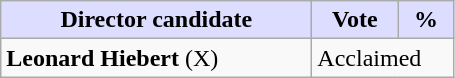<table class="wikitable">
<tr>
<th style="background:#ddf;" width="200px">Director candidate</th>
<th style="background:#ddf;" width="50px">Vote</th>
<th style="background:#ddf;" width="30px">%</th>
</tr>
<tr>
<td><strong>Leonard Hiebert</strong> (X)</td>
<td colspan="2">Acclaimed</td>
</tr>
</table>
